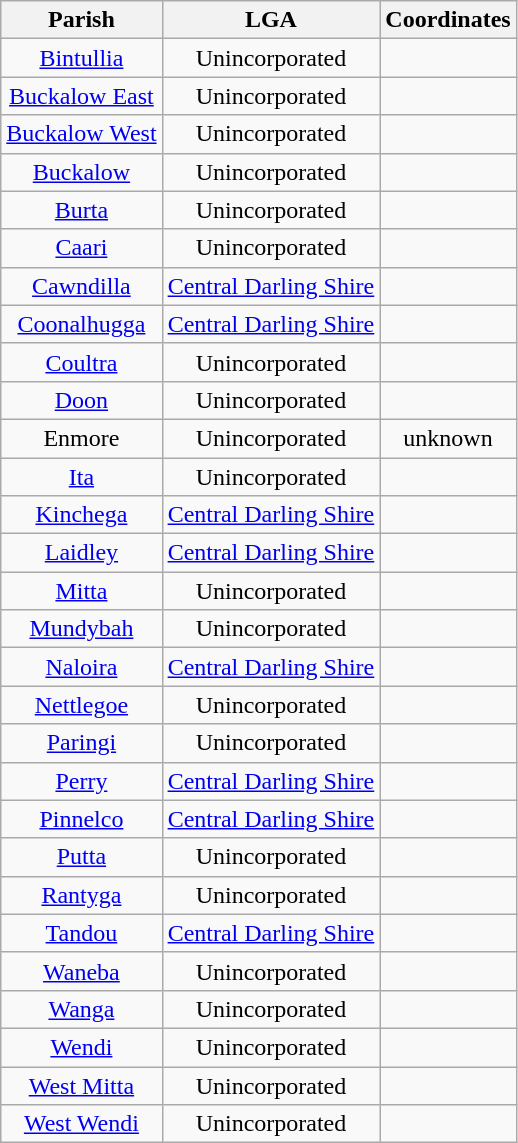<table class="wikitable" style="text-align:center">
<tr>
<th>Parish</th>
<th>LGA</th>
<th>Coordinates</th>
</tr>
<tr>
<td><a href='#'>Bintullia</a></td>
<td>Unincorporated</td>
<td></td>
</tr>
<tr>
<td><a href='#'>Buckalow East</a></td>
<td>Unincorporated</td>
<td></td>
</tr>
<tr>
<td><a href='#'>Buckalow West</a></td>
<td>Unincorporated</td>
<td></td>
</tr>
<tr>
<td><a href='#'>Buckalow</a></td>
<td>Unincorporated</td>
<td></td>
</tr>
<tr>
<td><a href='#'>Burta</a></td>
<td>Unincorporated</td>
<td></td>
</tr>
<tr>
<td><a href='#'>Caari</a></td>
<td>Unincorporated</td>
<td></td>
</tr>
<tr>
<td><a href='#'>Cawndilla</a></td>
<td><a href='#'>Central Darling Shire</a></td>
<td></td>
</tr>
<tr>
<td><a href='#'>Coonalhugga</a></td>
<td><a href='#'>Central Darling Shire</a></td>
<td></td>
</tr>
<tr>
<td><a href='#'>Coultra</a></td>
<td>Unincorporated</td>
<td></td>
</tr>
<tr>
<td><a href='#'>Doon</a></td>
<td>Unincorporated</td>
<td></td>
</tr>
<tr>
<td>Enmore</td>
<td>Unincorporated</td>
<td>unknown</td>
</tr>
<tr>
<td><a href='#'>Ita</a></td>
<td>Unincorporated</td>
<td></td>
</tr>
<tr>
<td><a href='#'>Kinchega</a></td>
<td><a href='#'>Central Darling Shire</a></td>
<td></td>
</tr>
<tr>
<td><a href='#'>Laidley</a></td>
<td><a href='#'>Central Darling Shire</a></td>
<td></td>
</tr>
<tr>
<td><a href='#'>Mitta</a></td>
<td>Unincorporated</td>
<td></td>
</tr>
<tr>
<td><a href='#'>Mundybah</a></td>
<td>Unincorporated</td>
<td></td>
</tr>
<tr>
<td><a href='#'>Naloira</a></td>
<td><a href='#'>Central Darling Shire</a></td>
<td></td>
</tr>
<tr>
<td><a href='#'>Nettlegoe</a></td>
<td>Unincorporated</td>
<td></td>
</tr>
<tr>
<td><a href='#'>Paringi</a></td>
<td>Unincorporated</td>
<td></td>
</tr>
<tr>
<td><a href='#'>Perry</a></td>
<td><a href='#'>Central Darling Shire</a></td>
<td></td>
</tr>
<tr>
<td><a href='#'>Pinnelco</a></td>
<td><a href='#'>Central Darling Shire</a></td>
<td></td>
</tr>
<tr>
<td><a href='#'>Putta</a></td>
<td>Unincorporated</td>
<td></td>
</tr>
<tr>
<td><a href='#'>Rantyga</a></td>
<td>Unincorporated</td>
<td></td>
</tr>
<tr>
<td><a href='#'>Tandou</a></td>
<td><a href='#'>Central Darling Shire</a></td>
<td></td>
</tr>
<tr>
<td><a href='#'>Waneba</a></td>
<td>Unincorporated</td>
<td></td>
</tr>
<tr>
<td><a href='#'>Wanga</a></td>
<td>Unincorporated</td>
<td></td>
</tr>
<tr>
<td><a href='#'>Wendi</a></td>
<td>Unincorporated</td>
<td></td>
</tr>
<tr>
<td><a href='#'>West Mitta</a></td>
<td>Unincorporated</td>
<td></td>
</tr>
<tr>
<td><a href='#'>West Wendi</a></td>
<td>Unincorporated</td>
<td></td>
</tr>
</table>
